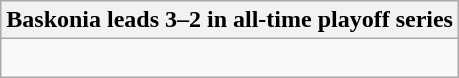<table class="wikitable collapsible collapsed">
<tr>
<th>Baskonia leads 3–2 in all-time playoff series</th>
</tr>
<tr>
<td><br>



</td>
</tr>
</table>
